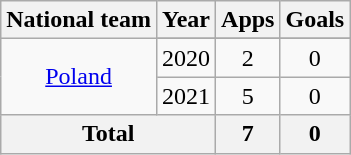<table class=wikitable style=text-align:center>
<tr>
<th>National team</th>
<th>Year</th>
<th>Apps</th>
<th>Goals</th>
</tr>
<tr>
<td rowspan="3"><a href='#'>Poland</a></td>
</tr>
<tr>
<td>2020</td>
<td>2</td>
<td>0</td>
</tr>
<tr>
<td>2021</td>
<td>5</td>
<td>0</td>
</tr>
<tr>
<th colspan="2">Total</th>
<th>7</th>
<th>0</th>
</tr>
</table>
